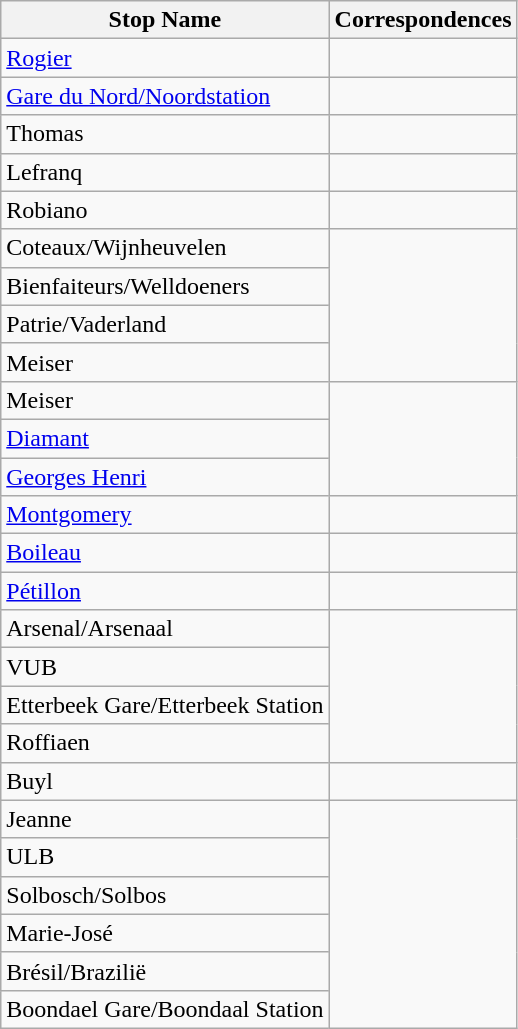<table class="wikitable">
<tr>
<th>Stop Name</th>
<th>Correspondences</th>
</tr>
<tr>
<td><a href='#'>Rogier</a></td>
<td>    </td>
</tr>
<tr>
<td><a href='#'>Gare du Nord/Noordstation</a></td>
<td>  </td>
</tr>
<tr>
<td>Thomas</td>
<td>  </td>
</tr>
<tr>
<td>Lefranq</td>
<td> </td>
</tr>
<tr>
<td>Robiano</td>
<td> </td>
</tr>
<tr>
<td>Coteaux/Wijnheuvelen</td>
<td rowspan="4"></td>
</tr>
<tr>
<td>Bienfaiteurs/Welldoeners</td>
</tr>
<tr>
<td>Patrie/Vaderland</td>
</tr>
<tr>
<td>Meiser</td>
</tr>
<tr>
<td>Meiser</td>
<td rowspan="3"></td>
</tr>
<tr>
<td><a href='#'>Diamant</a></td>
</tr>
<tr>
<td><a href='#'>Georges Henri</a></td>
</tr>
<tr>
<td><a href='#'>Montgomery</a></td>
<td>    </td>
</tr>
<tr>
<td><a href='#'>Boileau</a></td>
<td></td>
</tr>
<tr>
<td><a href='#'>Pétillon</a></td>
<td></td>
</tr>
<tr>
<td>Arsenal/Arsenaal</td>
<td rowspan="4"></td>
</tr>
<tr>
<td>VUB</td>
</tr>
<tr>
<td>Etterbeek Gare/Etterbeek Station</td>
</tr>
<tr>
<td>Roffiaen</td>
</tr>
<tr>
<td>Buyl</td>
<td></td>
</tr>
<tr>
<td>Jeanne</td>
<td rowspan="6"></td>
</tr>
<tr>
<td>ULB</td>
</tr>
<tr>
<td>Solbosch/Solbos</td>
</tr>
<tr>
<td>Marie-José</td>
</tr>
<tr>
<td>Brésil/Brazilië</td>
</tr>
<tr>
<td>Boondael Gare/Boondaal Station</td>
</tr>
</table>
